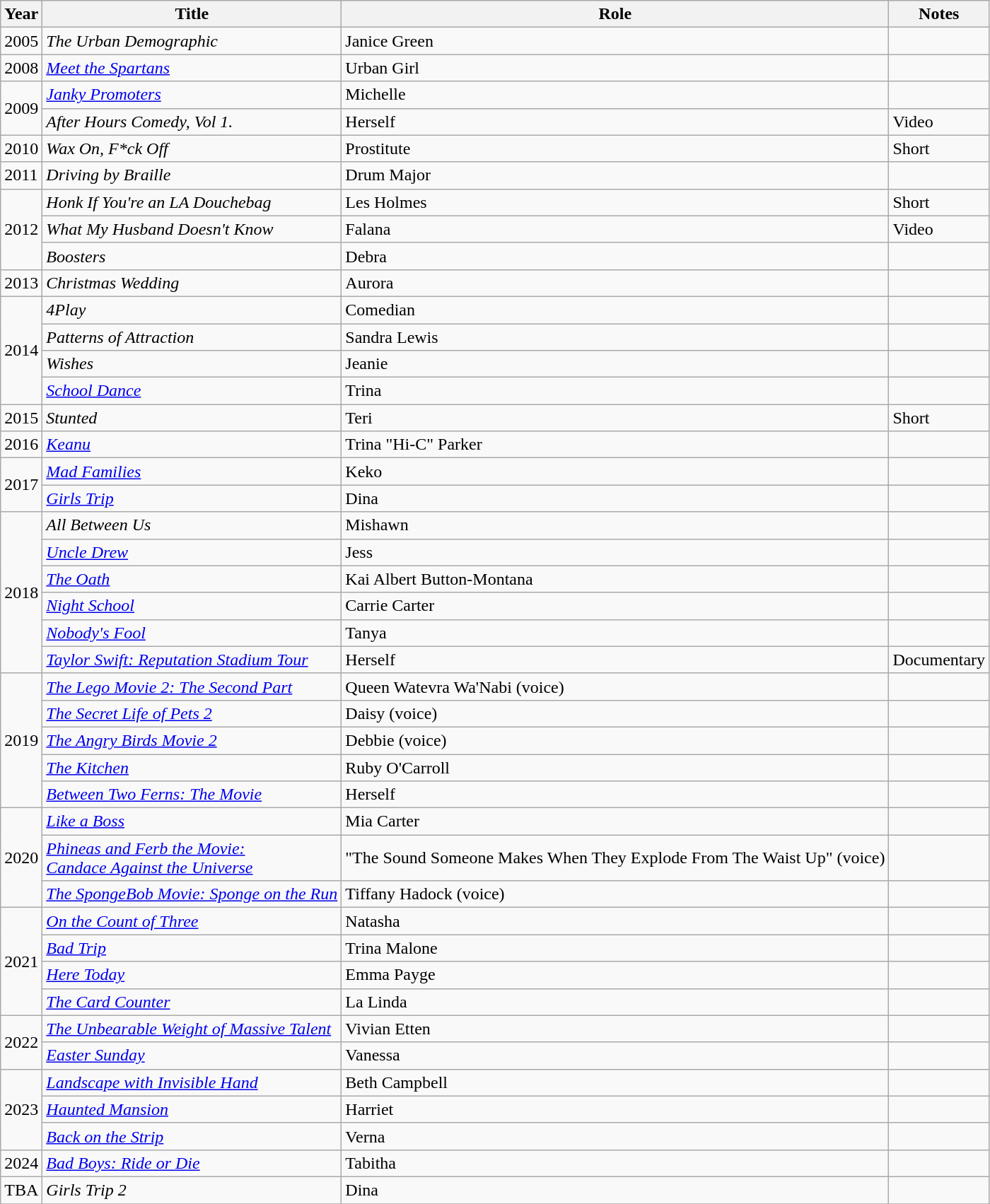<table class="wikitable sortable">
<tr>
<th>Year</th>
<th>Title</th>
<th>Role</th>
<th class="unsortable">Notes</th>
</tr>
<tr>
<td>2005</td>
<td><em>The Urban Demographic</em></td>
<td>Janice Green</td>
<td></td>
</tr>
<tr>
<td>2008</td>
<td><em><a href='#'>Meet the Spartans</a></em></td>
<td>Urban Girl</td>
<td></td>
</tr>
<tr>
<td rowspan="2">2009</td>
<td><em><a href='#'>Janky Promoters</a></em></td>
<td>Michelle</td>
<td></td>
</tr>
<tr>
<td><em>After Hours Comedy, Vol 1.</em></td>
<td>Herself</td>
<td>Video</td>
</tr>
<tr>
<td>2010</td>
<td><em>Wax On, F*ck Off</em></td>
<td>Prostitute</td>
<td>Short</td>
</tr>
<tr>
<td>2011</td>
<td><em>Driving by Braille</em></td>
<td>Drum Major</td>
<td></td>
</tr>
<tr>
<td rowspan="3">2012</td>
<td><em>Honk If You're an LA Douchebag</em></td>
<td>Les Holmes</td>
<td>Short</td>
</tr>
<tr>
<td><em>What My Husband Doesn't Know</em></td>
<td>Falana</td>
<td>Video</td>
</tr>
<tr>
<td><em>Boosters</em></td>
<td>Debra</td>
<td></td>
</tr>
<tr>
<td>2013</td>
<td><em>Christmas Wedding</em></td>
<td>Aurora</td>
<td></td>
</tr>
<tr>
<td rowspan="4">2014</td>
<td><em>4Play</em></td>
<td>Comedian</td>
<td></td>
</tr>
<tr>
<td><em>Patterns of Attraction</em></td>
<td>Sandra Lewis</td>
<td></td>
</tr>
<tr>
<td><em>Wishes</em></td>
<td>Jeanie</td>
<td></td>
</tr>
<tr>
<td><em><a href='#'>School Dance</a></em></td>
<td>Trina</td>
<td></td>
</tr>
<tr>
<td>2015</td>
<td><em>Stunted</em></td>
<td>Teri</td>
<td>Short</td>
</tr>
<tr>
<td>2016</td>
<td><em><a href='#'>Keanu</a></em></td>
<td>Trina "Hi-C" Parker</td>
<td></td>
</tr>
<tr>
<td rowspan="2">2017</td>
<td><em><a href='#'>Mad Families</a></em></td>
<td>Keko</td>
<td></td>
</tr>
<tr>
<td><em><a href='#'>Girls Trip</a></em></td>
<td>Dina</td>
<td></td>
</tr>
<tr>
<td rowspan="6">2018</td>
<td><em>All Between Us</em></td>
<td>Mishawn</td>
<td></td>
</tr>
<tr>
<td><em><a href='#'>Uncle Drew</a></em></td>
<td>Jess</td>
<td></td>
</tr>
<tr>
<td><em><a href='#'>The Oath</a></em></td>
<td>Kai Albert Button-Montana</td>
<td></td>
</tr>
<tr>
<td><em><a href='#'>Night School</a></em></td>
<td>Carrie Carter</td>
<td></td>
</tr>
<tr>
<td><em><a href='#'>Nobody's Fool</a></em></td>
<td>Tanya</td>
<td></td>
</tr>
<tr>
<td><em><a href='#'>Taylor Swift: Reputation Stadium Tour</a></em></td>
<td>Herself</td>
<td>Documentary</td>
</tr>
<tr>
<td rowspan="5">2019</td>
<td><em><a href='#'>The Lego Movie 2: The Second Part</a></em></td>
<td>Queen Watevra Wa'Nabi (voice)</td>
<td></td>
</tr>
<tr>
<td><em><a href='#'>The Secret Life of Pets 2</a></em></td>
<td>Daisy (voice)</td>
<td></td>
</tr>
<tr>
<td><em><a href='#'>The Angry Birds Movie 2</a></em></td>
<td>Debbie (voice)</td>
<td></td>
</tr>
<tr>
<td><em><a href='#'>The Kitchen</a></em></td>
<td>Ruby O'Carroll</td>
<td></td>
</tr>
<tr>
<td><em><a href='#'>Between Two Ferns: The Movie</a></em></td>
<td>Herself</td>
<td></td>
</tr>
<tr>
<td rowspan="3">2020</td>
<td><em><a href='#'>Like a Boss</a></em></td>
<td>Mia Carter</td>
<td></td>
</tr>
<tr>
<td><em><a href='#'>Phineas and Ferb the Movie:<br>Candace Against the Universe</a></em></td>
<td>"The Sound Someone Makes When They Explode From The Waist Up" (voice)</td>
<td></td>
</tr>
<tr>
<td><em><a href='#'>The SpongeBob Movie: Sponge on the Run</a></em></td>
<td>Tiffany Hadock (voice)</td>
<td></td>
</tr>
<tr>
<td rowspan="4">2021</td>
<td><em><a href='#'>On the Count of Three</a></em></td>
<td>Natasha</td>
<td></td>
</tr>
<tr>
<td><em><a href='#'>Bad Trip</a></em></td>
<td>Trina Malone</td>
<td></td>
</tr>
<tr>
<td><em><a href='#'>Here Today</a></em></td>
<td>Emma Payge</td>
<td></td>
</tr>
<tr>
<td><em><a href='#'>The Card Counter</a></em></td>
<td>La Linda</td>
<td></td>
</tr>
<tr>
<td rowspan="2">2022</td>
<td><em><a href='#'>The Unbearable Weight of Massive Talent</a></em></td>
<td>Vivian Etten</td>
<td></td>
</tr>
<tr>
<td><em><a href='#'>Easter Sunday</a></em></td>
<td>Vanessa</td>
<td></td>
</tr>
<tr>
<td rowspan="3">2023</td>
<td><em><a href='#'>Landscape with Invisible Hand</a></em></td>
<td>Beth Campbell</td>
<td></td>
</tr>
<tr>
<td><em><a href='#'>Haunted Mansion</a></em></td>
<td>Harriet</td>
<td></td>
</tr>
<tr>
<td><em><a href='#'>Back on the Strip</a></em></td>
<td>Verna</td>
<td></td>
</tr>
<tr>
<td>2024</td>
<td><em><a href='#'>Bad Boys: Ride or Die</a></em></td>
<td>Tabitha</td>
<td></td>
</tr>
<tr>
<td>TBA</td>
<td><em>Girls Trip 2</em></td>
<td>Dina</td>
<td></td>
</tr>
<tr>
</tr>
</table>
